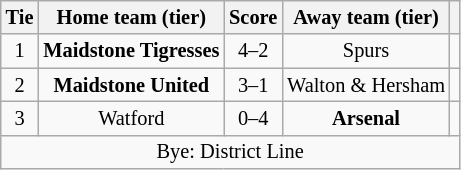<table class="wikitable" style="text-align:center; font-size:85%">
<tr>
<th>Tie</th>
<th>Home team (tier)</th>
<th>Score</th>
<th>Away team (tier)</th>
<th></th>
</tr>
<tr>
<td align="center">1</td>
<td><strong>Maidstone Tigresses</strong></td>
<td align="center">4–2 </td>
<td>Spurs</td>
<td></td>
</tr>
<tr>
<td align="center">2</td>
<td><strong>Maidstone United</strong></td>
<td align="center">3–1 </td>
<td>Walton & Hersham</td>
<td></td>
</tr>
<tr>
<td align="center">3</td>
<td>Watford</td>
<td align="center">0–4</td>
<td><strong>Arsenal</strong></td>
<td></td>
</tr>
<tr>
<td colspan="5" align="center">Bye: District Line</td>
</tr>
</table>
